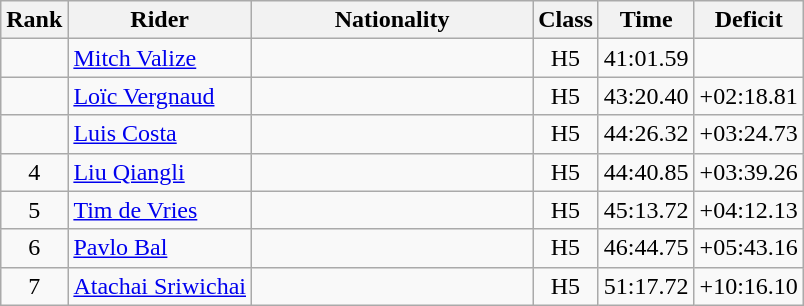<table class="wikitable sortable" style="text-align:center">
<tr>
<th width="20">Rank</th>
<th>Rider</th>
<th width="180">Nationality</th>
<th>Class</th>
<th>Time</th>
<th>Deficit</th>
</tr>
<tr>
<td></td>
<td align=left><a href='#'>Mitch Valize</a></td>
<td align=left></td>
<td>H5</td>
<td>41:01.59</td>
<td></td>
</tr>
<tr>
<td></td>
<td align=left><a href='#'>Loïc Vergnaud</a></td>
<td align=left></td>
<td>H5</td>
<td>43:20.40</td>
<td>+02:18.81</td>
</tr>
<tr>
<td></td>
<td align=left><a href='#'>Luis Costa</a></td>
<td align=left></td>
<td>H5</td>
<td>44:26.32</td>
<td>+03:24.73</td>
</tr>
<tr>
<td>4</td>
<td align=left><a href='#'>Liu Qiangli </a></td>
<td align=left></td>
<td>H5</td>
<td>44:40.85</td>
<td>+03:39.26</td>
</tr>
<tr>
<td>5</td>
<td align=left><a href='#'>Tim de Vries</a></td>
<td align=left></td>
<td>H5</td>
<td>45:13.72</td>
<td>+04:12.13</td>
</tr>
<tr>
<td>6</td>
<td align=left><a href='#'>Pavlo Bal</a></td>
<td align=left></td>
<td>H5</td>
<td>46:44.75</td>
<td>+05:43.16</td>
</tr>
<tr>
<td>7</td>
<td align=left><a href='#'>Atachai Sriwichai</a></td>
<td align=left></td>
<td>H5</td>
<td>51:17.72</td>
<td>+10:16.10</td>
</tr>
</table>
